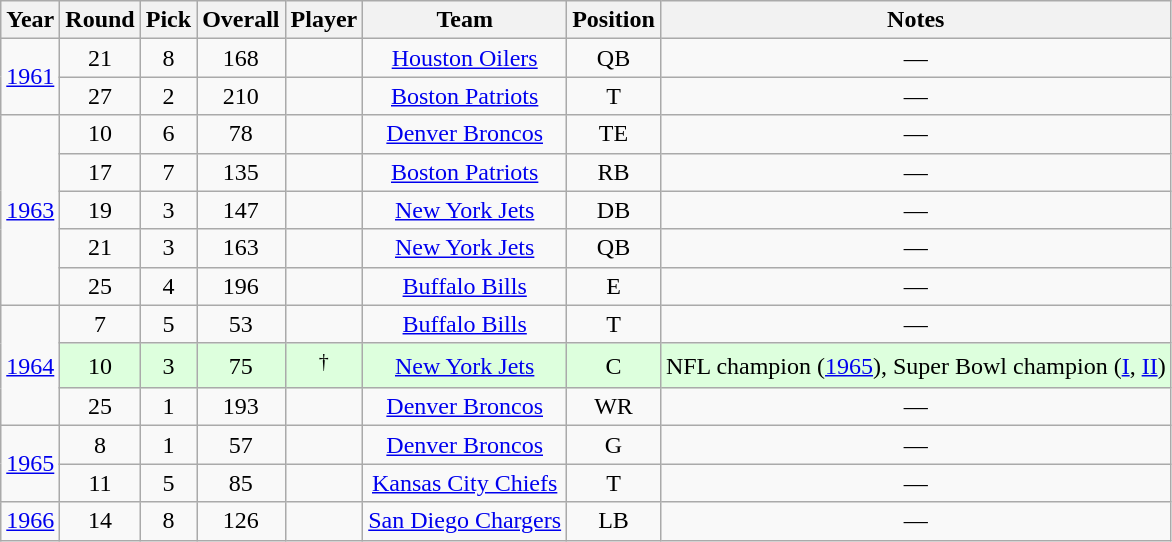<table class="wikitable sortable" style="text-align: center;">
<tr>
<th>Year</th>
<th>Round</th>
<th>Pick</th>
<th>Overall</th>
<th>Player</th>
<th>Team</th>
<th>Position</th>
<th>Notes</th>
</tr>
<tr>
<td rowspan="2"><a href='#'>1961</a></td>
<td>21</td>
<td>8</td>
<td>168</td>
<td></td>
<td><a href='#'>Houston Oilers</a></td>
<td>QB</td>
<td>—</td>
</tr>
<tr>
<td>27</td>
<td>2</td>
<td>210</td>
<td></td>
<td><a href='#'>Boston Patriots</a></td>
<td>T</td>
<td>—</td>
</tr>
<tr>
<td rowspan="5"><a href='#'>1963</a></td>
<td>10</td>
<td>6</td>
<td>78</td>
<td></td>
<td><a href='#'>Denver Broncos</a></td>
<td>TE</td>
<td>—</td>
</tr>
<tr>
<td>17</td>
<td>7</td>
<td>135</td>
<td></td>
<td><a href='#'>Boston Patriots</a></td>
<td>RB</td>
<td>—</td>
</tr>
<tr>
<td>19</td>
<td>3</td>
<td>147</td>
<td></td>
<td><a href='#'>New York Jets</a></td>
<td>DB</td>
<td>—</td>
</tr>
<tr>
<td>21</td>
<td>3</td>
<td>163</td>
<td></td>
<td><a href='#'>New York Jets</a></td>
<td>QB</td>
<td>—</td>
</tr>
<tr>
<td>25</td>
<td>4</td>
<td>196</td>
<td></td>
<td><a href='#'>Buffalo Bills</a></td>
<td>E</td>
<td>—</td>
</tr>
<tr>
<td rowspan="3"><a href='#'>1964</a></td>
<td>7</td>
<td>5</td>
<td>53</td>
<td></td>
<td><a href='#'>Buffalo Bills</a></td>
<td>T</td>
<td>—</td>
</tr>
<tr bgcolor="#DDFFDD">
<td>10</td>
<td>3</td>
<td>75</td>
<td><sup>†</sup></td>
<td><a href='#'>New York Jets</a></td>
<td>C</td>
<td>NFL champion (<a href='#'>1965</a>), Super Bowl champion (<a href='#'>I</a>, <a href='#'>II</a>)</td>
</tr>
<tr>
<td>25</td>
<td>1</td>
<td>193</td>
<td></td>
<td><a href='#'>Denver Broncos</a></td>
<td>WR</td>
<td>—</td>
</tr>
<tr>
<td rowspan="2"><a href='#'>1965</a></td>
<td>8</td>
<td>1</td>
<td>57</td>
<td></td>
<td><a href='#'>Denver Broncos</a></td>
<td>G</td>
<td>—</td>
</tr>
<tr>
<td>11</td>
<td>5</td>
<td>85</td>
<td></td>
<td><a href='#'>Kansas City Chiefs</a></td>
<td>T</td>
<td>—</td>
</tr>
<tr>
<td><a href='#'>1966</a></td>
<td>14</td>
<td>8</td>
<td>126</td>
<td></td>
<td><a href='#'>San Diego Chargers</a></td>
<td>LB</td>
<td>—</td>
</tr>
</table>
